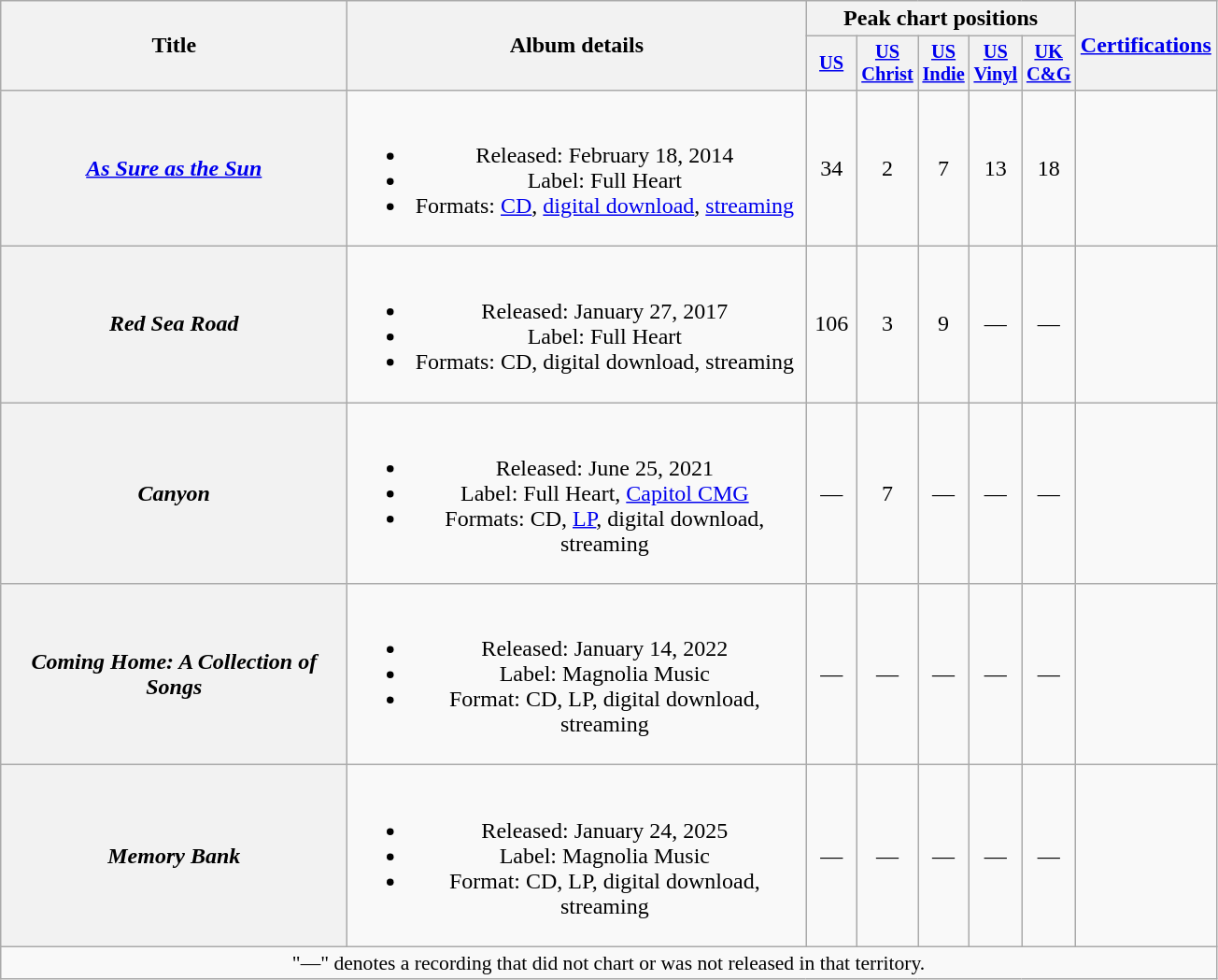<table class="wikitable plainrowheaders" style="text-align:center;">
<tr>
<th rowspan="2" scope="col" style="width:15em;">Title</th>
<th rowspan="2" scope="col" style="width:20em;">Album details</th>
<th colspan="5" scope="col">Peak chart positions</th>
<th rowspan="2" scope="col"><a href='#'>Certifications</a></th>
</tr>
<tr>
<th scope="col" style="width:2.2em;font-size:85%;"><a href='#'>US</a><br></th>
<th scope="col" style="width:2.2em;font-size:85%;"><a href='#'>US<br>Christ</a><br></th>
<th scope="col" style="width:2.2em;font-size:85%;"><a href='#'>US<br>Indie</a><br></th>
<th scope="col" style="width:2.2em;font-size:85%;"><a href='#'>US<br>Vinyl</a><br></th>
<th scope="col" style="width:2.2em;font-size:85%;"><a href='#'>UK<br>C&G</a><br></th>
</tr>
<tr>
<th scope="row"><em><a href='#'>As Sure as the Sun</a></em></th>
<td><br><ul><li>Released: February 18, 2014</li><li>Label: Full Heart</li><li>Formats: <a href='#'>CD</a>, <a href='#'>digital download</a>, <a href='#'>streaming</a></li></ul></td>
<td>34</td>
<td>2</td>
<td>7</td>
<td>13</td>
<td>18</td>
<td></td>
</tr>
<tr>
<th scope="row"><em>Red Sea Road</em></th>
<td><br><ul><li>Released: January 27, 2017</li><li>Label: Full Heart</li><li>Formats: CD, digital download, streaming</li></ul></td>
<td>106</td>
<td>3</td>
<td>9</td>
<td>—</td>
<td>—</td>
<td></td>
</tr>
<tr>
<th scope="row"><em>Canyon</em></th>
<td><br><ul><li>Released: June 25, 2021</li><li>Label: Full Heart, <a href='#'>Capitol CMG</a></li><li>Formats: CD, <a href='#'>LP</a>, digital download, streaming</li></ul></td>
<td>—</td>
<td>7</td>
<td>—</td>
<td>—</td>
<td>—</td>
<td></td>
</tr>
<tr>
<th scope="row"><em>Coming Home: A Collection of Songs</em><br></th>
<td><br><ul><li>Released: January 14, 2022</li><li>Label: Magnolia Music</li><li>Format: CD, LP, digital download, streaming</li></ul></td>
<td>—</td>
<td>—</td>
<td>—</td>
<td>—</td>
<td>—</td>
<td></td>
</tr>
<tr>
<th scope="row"><em>Memory Bank</em><br></th>
<td><br><ul><li>Released: January 24, 2025</li><li>Label: Magnolia Music</li><li>Format: CD, LP, digital download, streaming</li></ul></td>
<td>—</td>
<td>—</td>
<td>—</td>
<td>—</td>
<td>—</td>
<td></td>
</tr>
<tr>
<td colspan="8" style="font-size:90%">"—" denotes a recording that did not chart or was not released in that territory.</td>
</tr>
</table>
